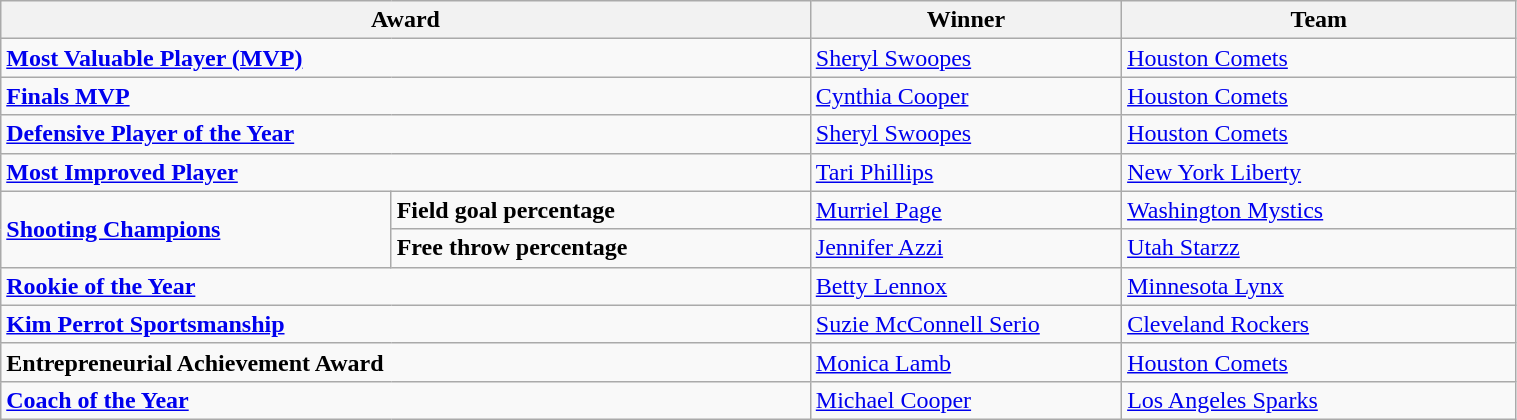<table class="wikitable" style="width: 80%">
<tr>
<th colspan="2" width="39%">Award</th>
<th width=15%>Winner</th>
<th width=19%>Team</th>
</tr>
<tr>
<td colspan="2"><strong><a href='#'>Most Valuable Player (MVP)</a></strong></td>
<td><a href='#'>Sheryl Swoopes</a></td>
<td><a href='#'>Houston Comets</a></td>
</tr>
<tr>
<td colspan="2"><strong><a href='#'>Finals MVP</a></strong></td>
<td><a href='#'>Cynthia Cooper</a></td>
<td><a href='#'>Houston Comets</a></td>
</tr>
<tr>
<td colspan="2"><strong><a href='#'>Defensive Player of the Year</a></strong></td>
<td><a href='#'>Sheryl Swoopes</a></td>
<td><a href='#'>Houston Comets</a></td>
</tr>
<tr>
<td colspan="2"><strong><a href='#'>Most Improved Player</a></strong></td>
<td><a href='#'>Tari Phillips</a></td>
<td><a href='#'>New York Liberty</a></td>
</tr>
<tr>
<td rowspan="2"><strong><a href='#'>Shooting Champions</a></strong></td>
<td><strong>Field  goal percentage</strong></td>
<td><a href='#'>Murriel Page</a></td>
<td><a href='#'>Washington Mystics</a></td>
</tr>
<tr>
<td><strong>Free throw percentage</strong></td>
<td><a href='#'>Jennifer Azzi</a></td>
<td><a href='#'>Utah Starzz</a></td>
</tr>
<tr>
<td colspan="2"><strong><a href='#'>Rookie of the Year</a></strong></td>
<td><a href='#'>Betty Lennox</a></td>
<td><a href='#'>Minnesota Lynx</a></td>
</tr>
<tr>
<td colspan="2"><strong><a href='#'>Kim Perrot Sportsmanship</a></strong></td>
<td><a href='#'>Suzie McConnell Serio</a></td>
<td><a href='#'>Cleveland Rockers</a></td>
</tr>
<tr>
<td colspan="2"><strong>Entrepreneurial Achievement Award</strong></td>
<td><a href='#'>Monica Lamb</a></td>
<td><a href='#'>Houston Comets</a></td>
</tr>
<tr>
<td colspan="2"><strong><a href='#'>Coach of the Year</a></strong></td>
<td><a href='#'>Michael Cooper</a></td>
<td><a href='#'>Los Angeles Sparks</a></td>
</tr>
</table>
